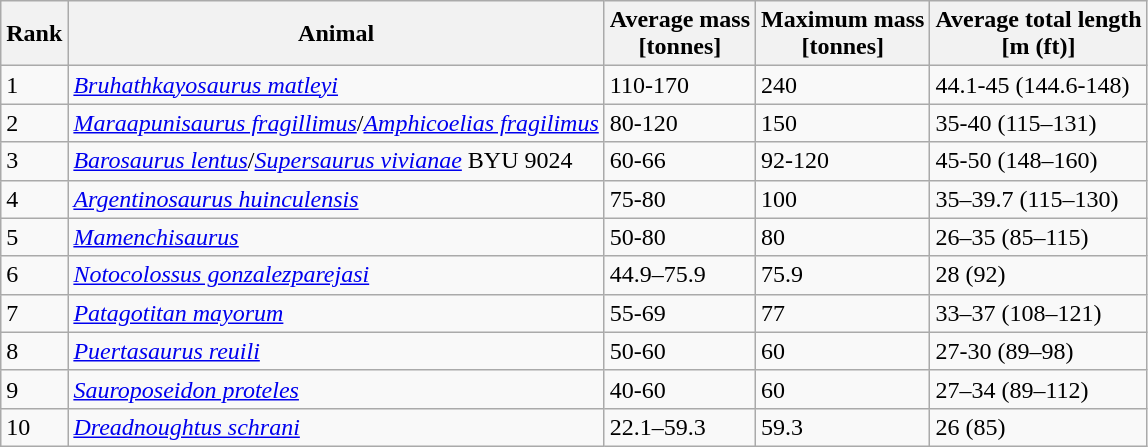<table class="wikitable sortable">
<tr>
<th>Rank</th>
<th>Animal</th>
<th>Average mass<br>[tonnes]</th>
<th>Maximum mass<br>[tonnes]</th>
<th>Average total length<br>[m (ft)]</th>
</tr>
<tr>
<td>1</td>
<td><em><a href='#'>Bruhathkayosaurus matleyi</a></em></td>
<td>110-170</td>
<td>240</td>
<td>44.1-45 (144.6-148)</td>
</tr>
<tr>
<td>2</td>
<td><em><a href='#'>Maraapunisaurus fragillimus</a></em>/<em><a href='#'>Amphicoelias fragilimus</a></em></td>
<td>80-120</td>
<td>150</td>
<td>35-40 (115–131)</td>
</tr>
<tr>
<td>3</td>
<td><em><a href='#'>Barosaurus lentus</a></em>/<em><a href='#'>Supersaurus vivianae</a></em> BYU 9024</td>
<td>60-66</td>
<td>92-120</td>
<td>45-50 (148–160)</td>
</tr>
<tr>
<td>4</td>
<td><em><a href='#'>Argentinosaurus huinculensis</a></em></td>
<td>75-80</td>
<td>100</td>
<td>35–39.7 (115–130)</td>
</tr>
<tr>
<td>5</td>
<td><em><a href='#'>Mamenchisaurus</a></em></td>
<td>50-80</td>
<td>80</td>
<td>26–35 (85–115)</td>
</tr>
<tr>
<td>6</td>
<td><em><a href='#'>Notocolossus gonzalezparejasi</a></em></td>
<td>44.9–75.9</td>
<td>75.9</td>
<td>28 (92)</td>
</tr>
<tr>
<td>7</td>
<td><em><a href='#'>Patagotitan mayorum</a></em></td>
<td>55-69</td>
<td>77</td>
<td>33–37 (108–121)</td>
</tr>
<tr>
<td>8</td>
<td><em><a href='#'>Puertasaurus reuili</a></em></td>
<td>50-60</td>
<td>60</td>
<td>27-30 (89–98)</td>
</tr>
<tr>
<td>9</td>
<td><em><a href='#'>Sauroposeidon proteles</a></em></td>
<td>40-60</td>
<td>60</td>
<td>27–34 (89–112)</td>
</tr>
<tr>
<td>10</td>
<td><em><a href='#'>Dreadnoughtus schrani</a></em></td>
<td>22.1–59.3</td>
<td>59.3</td>
<td>26 (85)</td>
</tr>
</table>
